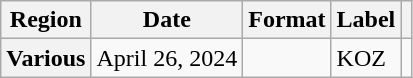<table class="wikitable plainrowheaders">
<tr>
<th scope="col">Region</th>
<th scope="col">Date</th>
<th scope="col">Format</th>
<th scope="col">Label</th>
<th scope="col"></th>
</tr>
<tr>
<th scope="row">Various</th>
<td>April 26, 2024</td>
<td></td>
<td>KOZ</td>
<td style="text-align:center"></td>
</tr>
</table>
